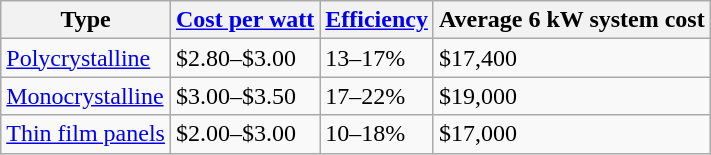<table class="wikitable">
<tr>
<th>Type</th>
<th><a href='#'>Cost per watt</a></th>
<th><a href='#'>Efficiency</a></th>
<th>Average 6 kW system cost</th>
</tr>
<tr>
<td><a href='#'>Polycrystalline</a></td>
<td>$2.80–$3.00</td>
<td>13–17%</td>
<td>$17,400</td>
</tr>
<tr>
<td><a href='#'>Monocrystalline</a></td>
<td>$3.00–$3.50</td>
<td>17–22%</td>
<td>$19,000</td>
</tr>
<tr>
<td><a href='#'>Thin film panels</a></td>
<td>$2.00–$3.00</td>
<td>10–18%</td>
<td>$17,000</td>
</tr>
</table>
